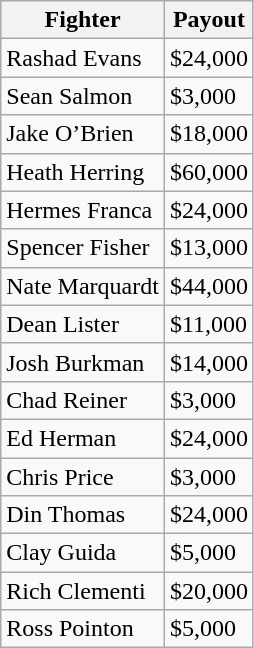<table class="wikitable">
<tr>
<th>Fighter</th>
<th>Payout</th>
</tr>
<tr>
<td>Rashad Evans</td>
<td>$24,000</td>
</tr>
<tr>
<td>Sean Salmon</td>
<td>$3,000</td>
</tr>
<tr>
<td>Jake O’Brien</td>
<td>$18,000</td>
</tr>
<tr>
<td>Heath Herring</td>
<td>$60,000</td>
</tr>
<tr>
<td>Hermes Franca</td>
<td>$24,000</td>
</tr>
<tr>
<td>Spencer Fisher</td>
<td>$13,000</td>
</tr>
<tr>
<td>Nate Marquardt</td>
<td>$44,000</td>
</tr>
<tr>
<td>Dean Lister</td>
<td>$11,000</td>
</tr>
<tr>
<td>Josh Burkman</td>
<td>$14,000</td>
</tr>
<tr>
<td>Chad Reiner</td>
<td>$3,000</td>
</tr>
<tr>
<td>Ed Herman</td>
<td>$24,000</td>
</tr>
<tr>
<td>Chris Price</td>
<td>$3,000</td>
</tr>
<tr>
<td>Din Thomas</td>
<td>$24,000</td>
</tr>
<tr>
<td>Clay Guida</td>
<td>$5,000</td>
</tr>
<tr>
<td>Rich Clementi</td>
<td>$20,000</td>
</tr>
<tr>
<td>Ross Pointon</td>
<td>$5,000</td>
</tr>
</table>
